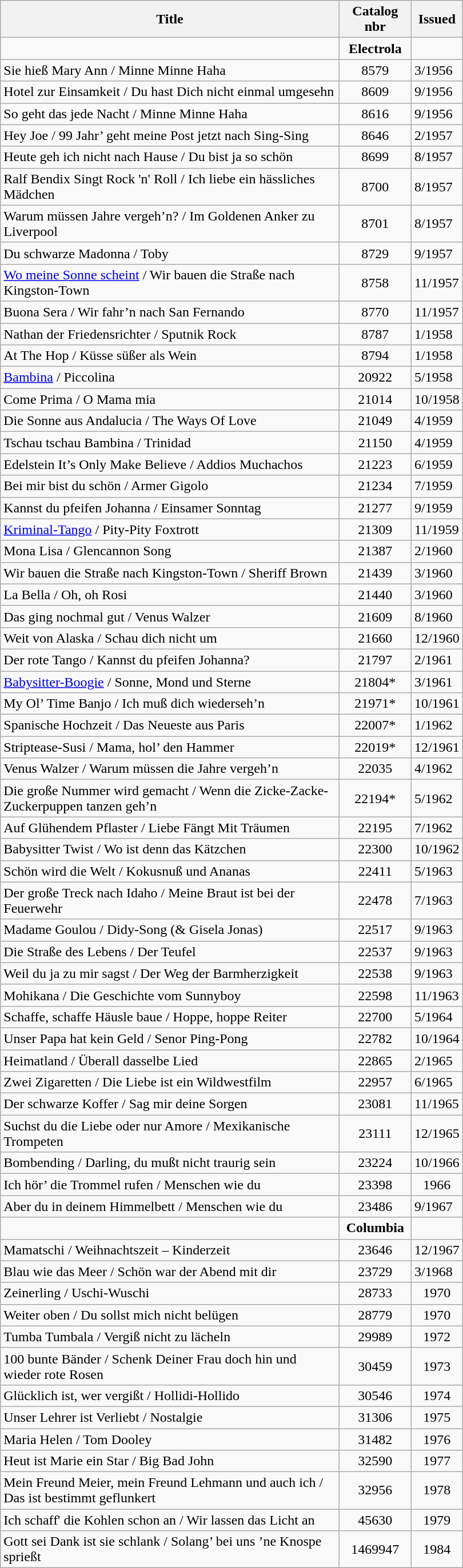<table class="wikitable" style="width:540px;">
<tr>
<th>Title</th>
<th>Catalog nbr</th>
<th>Issued</th>
</tr>
<tr>
<td colspan="1"></td>
<td align="center"><strong>Electrola</strong></td>
<td></td>
</tr>
<tr>
<td>Sie hieß Mary Ann / Minne Minne Haha</td>
<td align="center">8579</td>
<td>3/1956</td>
</tr>
<tr>
<td>Hotel zur Einsamkeit / Du hast Dich nicht einmal umgesehn</td>
<td align="center">8609</td>
<td>9/1956</td>
</tr>
<tr>
<td>So geht das jede Nacht / Minne Minne Haha</td>
<td align="center">8616</td>
<td>9/1956</td>
</tr>
<tr>
<td>Hey Joe / 99 Jahr’ geht meine Post jetzt nach Sing-Sing</td>
<td align="center">8646</td>
<td>2/1957</td>
</tr>
<tr>
<td>Heute geh ich nicht nach Hause / Du bist ja so schön</td>
<td align="center">8699</td>
<td>8/1957</td>
</tr>
<tr>
<td>Ralf Bendix Singt Rock 'n' Roll / Ich liebe ein hässliches Mädchen</td>
<td align="center">8700</td>
<td>8/1957</td>
</tr>
<tr>
<td>Warum müssen Jahre vergeh’n? / Im Goldenen Anker zu Liverpool</td>
<td align="center">8701</td>
<td>8/1957</td>
</tr>
<tr>
<td>Du schwarze Madonna / Toby</td>
<td align="center">8729</td>
<td>9/1957</td>
</tr>
<tr>
<td><a href='#'>Wo meine Sonne scheint</a> / Wir bauen die Straße nach Kingston-Town</td>
<td align="center">8758</td>
<td>11/1957</td>
</tr>
<tr>
<td>Buona Sera / Wir fahr’n nach San Fernando</td>
<td align="center">8770</td>
<td>11/1957</td>
</tr>
<tr>
<td>Nathan der Friedensrichter / Sputnik Rock</td>
<td align="center">8787</td>
<td>1/1958</td>
</tr>
<tr>
<td>At The Hop / Küsse süßer als Wein</td>
<td align="center">8794</td>
<td>1/1958</td>
</tr>
<tr>
<td><a href='#'>Bambina</a> / Piccolina</td>
<td align="center">20922</td>
<td>5/1958</td>
</tr>
<tr>
<td>Come Prima / O Mama mia</td>
<td align="center">21014</td>
<td>10/1958</td>
</tr>
<tr>
<td>Die Sonne aus Andalucia / The Ways Of Love</td>
<td align="center">21049</td>
<td>4/1959</td>
</tr>
<tr>
<td>Tschau tschau Bambina  / Trinidad</td>
<td align="center">21150</td>
<td>4/1959</td>
</tr>
<tr>
<td>Edelstein It’s Only Make Believe / Addios Muchachos</td>
<td align="center">21223</td>
<td>6/1959</td>
</tr>
<tr>
<td>Bei mir bist du schön / Armer Gigolo</td>
<td align="center">21234</td>
<td>7/1959</td>
</tr>
<tr>
<td>Kannst du pfeifen Johanna / Einsamer Sonntag</td>
<td align="center">21277</td>
<td>9/1959</td>
</tr>
<tr>
<td><a href='#'>Kriminal-Tango</a> / Pity-Pity Foxtrott</td>
<td align="center">21309</td>
<td>11/1959</td>
</tr>
<tr>
<td>Mona Lisa / Glencannon Song</td>
<td align="center">21387</td>
<td>2/1960</td>
</tr>
<tr>
<td>Wir bauen die Straße nach Kingston-Town / Sheriff Brown</td>
<td align="center">21439</td>
<td>3/1960</td>
</tr>
<tr>
<td>La Bella / Oh, oh Rosi</td>
<td align="center">21440</td>
<td>3/1960</td>
</tr>
<tr>
<td>Das ging nochmal gut / Venus Walzer</td>
<td align="center">21609</td>
<td>8/1960</td>
</tr>
<tr>
<td>Weit von Alaska / Schau dich nicht um</td>
<td align="center">21660</td>
<td>12/1960</td>
</tr>
<tr>
<td>Der rote Tango / Kannst du pfeifen Johanna?</td>
<td align="center">21797</td>
<td>2/1961</td>
</tr>
<tr>
<td><a href='#'>Babysitter-Boogie</a> / Sonne, Mond und Sterne</td>
<td align="center">21804*</td>
<td>3/1961</td>
</tr>
<tr>
<td>My Ol’ Time Banjo / Ich muß dich wiederseh’n</td>
<td align="center">21971*</td>
<td>10/1961</td>
</tr>
<tr>
<td>Spanische Hochzeit / Das Neueste aus Paris</td>
<td align="center">22007*</td>
<td>1/1962</td>
</tr>
<tr>
<td>Striptease-Susi / Mama, hol’ den Hammer</td>
<td align="center">22019*</td>
<td>12/1961</td>
</tr>
<tr>
<td>Venus Walzer / Warum müssen die Jahre vergeh’n</td>
<td align="center">22035</td>
<td>4/1962</td>
</tr>
<tr>
<td>Die große Nummer wird gemacht / Wenn die Zicke-Zacke-Zuckerpuppen tanzen geh’n</td>
<td align="center">22194*</td>
<td>5/1962</td>
</tr>
<tr>
<td>Auf Glühendem Pflaster / Liebe Fängt Mit Träumen</td>
<td align="center">22195</td>
<td>7/1962</td>
</tr>
<tr>
<td>Babysitter Twist / Wo ist denn das Kätzchen</td>
<td align="center">22300</td>
<td>10/1962</td>
</tr>
<tr>
<td>Schön wird die Welt / Kokusnuß und Ananas</td>
<td align="center">22411</td>
<td>5/1963</td>
</tr>
<tr>
<td>Der große Treck nach Idaho / Meine Braut ist bei der Feuerwehr</td>
<td align="center">22478</td>
<td>7/1963</td>
</tr>
<tr>
<td>Madame Goulou / Didy-Song (& Gisela Jonas)</td>
<td align="center">22517</td>
<td>9/1963</td>
</tr>
<tr>
<td>Die Straße des Lebens / Der Teufel</td>
<td align="center">22537</td>
<td>9/1963</td>
</tr>
<tr>
<td>Weil du ja zu mir sagst / Der Weg der Barmherzigkeit</td>
<td align="center">22538</td>
<td>9/1963</td>
</tr>
<tr>
<td>Mohikana / Die Geschichte vom Sunnyboy</td>
<td align="center">22598</td>
<td>11/1963</td>
</tr>
<tr>
<td>Schaffe, schaffe Häusle baue / Hoppe, hoppe Reiter</td>
<td align="center">22700</td>
<td>5/1964</td>
</tr>
<tr>
<td>Unser Papa hat kein Geld / Senor Ping-Pong</td>
<td align="center">22782</td>
<td>10/1964</td>
</tr>
<tr>
<td>Heimatland / Überall dasselbe Lied</td>
<td align="center">22865</td>
<td>2/1965</td>
</tr>
<tr>
<td>Zwei Zigaretten / Die Liebe ist ein Wildwestfilm</td>
<td align="center">22957</td>
<td>6/1965</td>
</tr>
<tr>
<td>Der schwarze Koffer / Sag mir deine Sorgen</td>
<td align="center">23081</td>
<td>11/1965</td>
</tr>
<tr>
<td>Suchst du die Liebe oder nur Amore / Mexikanische Trompeten</td>
<td align="center">23111</td>
<td>12/1965</td>
</tr>
<tr>
<td>Bombending / Darling, du mußt nicht traurig sein</td>
<td align="center">23224</td>
<td>10/1966</td>
</tr>
<tr>
<td>Ich hör’ die Trommel rufen / Menschen wie du</td>
<td align="center">23398</td>
<td align="center">1966</td>
</tr>
<tr>
<td>Aber du in deinem Himmelbett / Menschen wie du</td>
<td align="center">23486</td>
<td>9/1967</td>
</tr>
<tr>
<td colspan="1"></td>
<td align="center"><strong>Columbia</strong></td>
<td></td>
</tr>
<tr>
<td>Mamatschi / Weihnachtszeit – Kinderzeit</td>
<td align="center">23646</td>
<td>12/1967</td>
</tr>
<tr>
<td>Blau wie das Meer / Schön war der Abend mit dir</td>
<td align="center">23729</td>
<td>3/1968</td>
</tr>
<tr>
<td>Zeinerling / Uschi-Wuschi</td>
<td align="center">28733</td>
<td align="center">1970</td>
</tr>
<tr>
<td>Weiter oben / Du sollst mich nicht belügen</td>
<td align="center">28779</td>
<td align="center">1970</td>
</tr>
<tr>
<td>Tumba Tumbala / Vergiß nicht zu lächeln</td>
<td align="center">29989</td>
<td align="center">1972</td>
</tr>
<tr>
<td>100 bunte Bänder / Schenk Deiner Frau doch hin und wieder rote Rosen</td>
<td align="center">30459</td>
<td align="center">1973</td>
</tr>
<tr>
<td>Glücklich ist, wer vergißt / Hollidi-Hollido</td>
<td align="center">30546</td>
<td align="center">1974</td>
</tr>
<tr>
<td>Unser Lehrer ist Verliebt / Nostalgie</td>
<td align="center">31306</td>
<td align="center">1975</td>
</tr>
<tr>
<td>Maria Helen / Tom Dooley</td>
<td align="center">31482</td>
<td align="center">1976</td>
</tr>
<tr>
<td>Heut ist Marie ein Star / Big Bad John</td>
<td align="center">32590</td>
<td align="center">1977</td>
</tr>
<tr>
<td>Mein Freund Meier, mein Freund Lehmann und auch ich / Das ist bestimmt geflunkert</td>
<td align="center">32956</td>
<td align="center">1978</td>
</tr>
<tr>
<td>Ich schaff' die Kohlen schon an / Wir lassen das Licht an</td>
<td align="center">45630</td>
<td align="center">1979</td>
</tr>
<tr>
<td>Gott sei Dank ist sie schlank / Solang’ bei uns ’ne Knospe sprießt</td>
<td align="center">1469947</td>
<td align="center">1984</td>
</tr>
</table>
